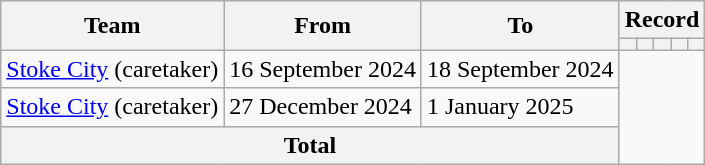<table class=wikitable style=text-align:center>
<tr>
<th rowspan=2>Team</th>
<th rowspan=2>From</th>
<th rowspan=2>To</th>
<th colspan=5>Record</th>
</tr>
<tr>
<th></th>
<th></th>
<th></th>
<th></th>
<th></th>
</tr>
<tr>
<td align=left><a href='#'>Stoke City</a> (caretaker)</td>
<td align=left>16 September 2024</td>
<td align=left>18 September 2024<br></td>
</tr>
<tr>
<td align=left><a href='#'>Stoke City</a> (caretaker)</td>
<td align=left>27 December 2024</td>
<td align=left>1 January 2025<br></td>
</tr>
<tr>
<th colspan=3>Total<br></th>
</tr>
</table>
